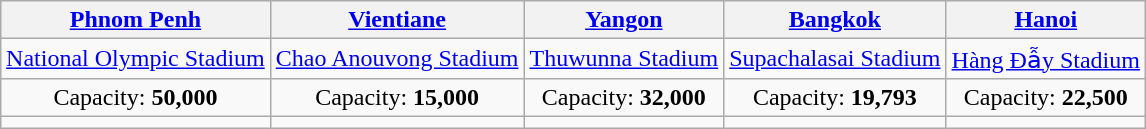<table class="wikitable" style="text-align:center;margin: 1em auto;">
<tr>
<th> <a href='#'>Phnom Penh</a></th>
<th> <a href='#'>Vientiane</a></th>
<th> <a href='#'>Yangon</a></th>
<th> <a href='#'>Bangkok</a></th>
<th> <a href='#'>Hanoi</a></th>
</tr>
<tr>
<td><a href='#'>National Olympic Stadium</a></td>
<td><a href='#'>Chao Anouvong Stadium</a></td>
<td><a href='#'>Thuwunna Stadium</a></td>
<td><a href='#'>Supachalasai Stadium</a></td>
<td><a href='#'>Hàng Đẫy Stadium</a></td>
</tr>
<tr>
<td>Capacity: <strong>50,000</strong></td>
<td>Capacity: <strong>15,000</strong></td>
<td>Capacity: <strong>32,000</strong></td>
<td>Capacity: <strong>19,793</strong></td>
<td>Capacity: <strong>22,500</strong></td>
</tr>
<tr>
<td></td>
<td></td>
<td></td>
<td></td>
<td></td>
</tr>
</table>
